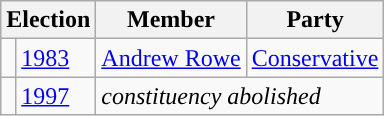<table class="wikitable">
<tr>
<th colspan="2">Election</th>
<th>Member</th>
<th>Party</th>
</tr>
<tr>
<td style="color:inherit;background-color: "></td>
<td><a href='#'>1983</a></td>
<td><a href='#'>Andrew Rowe</a></td>
<td><a href='#'>Conservative</a></td>
</tr>
<tr>
<td></td>
<td><a href='#'>1997</a></td>
<td colspan="2"><em>constituency abolished</em></td>
</tr>
</table>
